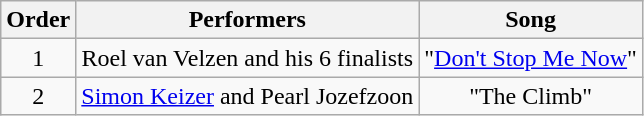<table class="wikitable" style="text-align: center; width: auto;">
<tr>
<th>Order</th>
<th>Performers</th>
<th>Song</th>
</tr>
<tr>
<td>1</td>
<td>Roel van Velzen and his 6 finalists</td>
<td>"<a href='#'>Don't Stop Me Now</a>"</td>
</tr>
<tr>
<td>2</td>
<td><a href='#'>Simon Keizer</a> and Pearl Jozefzoon</td>
<td>"The Climb"</td>
</tr>
</table>
